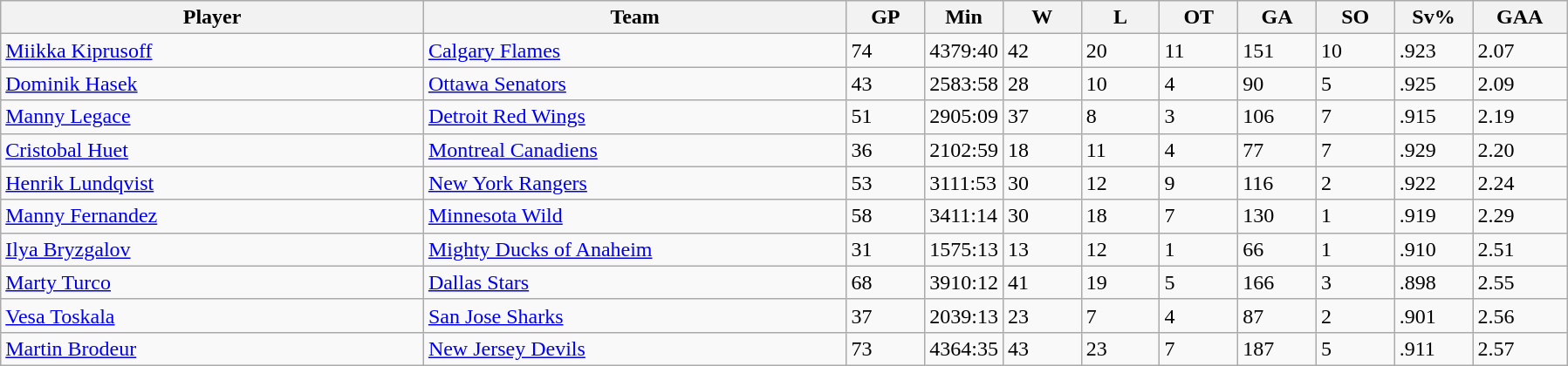<table class="wikitable sortable">
<tr>
<th bgcolor="#DDDDFF" width="27%">Player</th>
<th bgcolor="#DDDDFF" width="27%">Team</th>
<th bgcolor="#DDDDFF" width="5%">GP</th>
<th bgcolor="#DDDDFF" width="5%">Min</th>
<th bgcolor="#DDDDFF" width="5%">W</th>
<th bgcolor="#DDDDFF" width="5%">L</th>
<th bgcolor="#DDDDFF" width="5%">OT</th>
<th bgcolor="#DDDDFF" width="5%">GA</th>
<th bgcolor="#DDDDFF" width="5%">SO</th>
<th bgcolor="#DDDDFF" width="5%">Sv%</th>
<th bgcolor="#DDDDFF" width="6%">GAA</th>
</tr>
<tr>
<td><a href='#'>Miikka Kiprusoff</a></td>
<td><a href='#'>Calgary Flames</a></td>
<td>74</td>
<td>4379:40</td>
<td>42</td>
<td>20</td>
<td>11</td>
<td>151</td>
<td>10</td>
<td>.923</td>
<td>2.07</td>
</tr>
<tr>
<td><a href='#'>Dominik Hasek</a></td>
<td><a href='#'>Ottawa Senators</a></td>
<td>43</td>
<td>2583:58</td>
<td>28</td>
<td>10</td>
<td>4</td>
<td>90</td>
<td>5</td>
<td>.925</td>
<td>2.09</td>
</tr>
<tr>
<td><a href='#'>Manny Legace</a></td>
<td><a href='#'>Detroit Red Wings</a></td>
<td>51</td>
<td>2905:09</td>
<td>37</td>
<td>8</td>
<td>3</td>
<td>106</td>
<td>7</td>
<td>.915</td>
<td>2.19</td>
</tr>
<tr>
<td><a href='#'>Cristobal Huet</a></td>
<td><a href='#'>Montreal Canadiens</a></td>
<td>36</td>
<td>2102:59</td>
<td>18</td>
<td>11</td>
<td>4</td>
<td>77</td>
<td>7</td>
<td>.929</td>
<td>2.20</td>
</tr>
<tr>
<td><a href='#'>Henrik Lundqvist</a></td>
<td><a href='#'>New York Rangers</a></td>
<td>53</td>
<td>3111:53</td>
<td>30</td>
<td>12</td>
<td>9</td>
<td>116</td>
<td>2</td>
<td>.922</td>
<td>2.24</td>
</tr>
<tr>
<td><a href='#'>Manny Fernandez</a></td>
<td><a href='#'>Minnesota Wild</a></td>
<td>58</td>
<td>3411:14</td>
<td>30</td>
<td>18</td>
<td>7</td>
<td>130</td>
<td>1</td>
<td>.919</td>
<td>2.29</td>
</tr>
<tr>
<td><a href='#'>Ilya Bryzgalov</a></td>
<td><a href='#'>Mighty Ducks of Anaheim</a></td>
<td>31</td>
<td>1575:13</td>
<td>13</td>
<td>12</td>
<td>1</td>
<td>66</td>
<td>1</td>
<td>.910</td>
<td>2.51</td>
</tr>
<tr>
<td><a href='#'>Marty Turco</a></td>
<td><a href='#'>Dallas Stars</a></td>
<td>68</td>
<td>3910:12</td>
<td>41</td>
<td>19</td>
<td>5</td>
<td>166</td>
<td>3</td>
<td>.898</td>
<td>2.55</td>
</tr>
<tr>
<td><a href='#'>Vesa Toskala</a></td>
<td><a href='#'>San Jose Sharks</a></td>
<td>37</td>
<td>2039:13</td>
<td>23</td>
<td>7</td>
<td>4</td>
<td>87</td>
<td>2</td>
<td>.901</td>
<td>2.56</td>
</tr>
<tr>
<td><a href='#'>Martin Brodeur</a></td>
<td><a href='#'>New Jersey Devils</a></td>
<td>73</td>
<td>4364:35</td>
<td>43</td>
<td>23</td>
<td>7</td>
<td>187</td>
<td>5</td>
<td>.911</td>
<td>2.57</td>
</tr>
</table>
